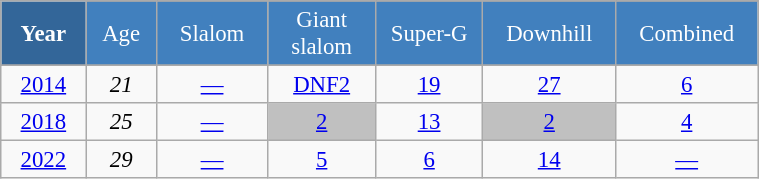<table class="wikitable" style="font-size:95%; text-align:center; border:grey solid 1px; border-collapse:collapse;" width="40%">
<tr style="background-color:#369; color:white;">
<td rowspan="2" colspan="1" width="4%"><strong>Year</strong></td>
</tr>
<tr style="background-color:#4180be; color:white;">
<td width="3%">Age</td>
<td width="5%">Slalom</td>
<td width="5%">Giant<br>slalom</td>
<td width="5%">Super-G</td>
<td width="5%">Downhill</td>
<td width="5%">Combined</td>
</tr>
<tr style="background-color:#8CB2D8; color:white;">
</tr>
<tr>
<td><a href='#'>2014</a></td>
<td><em>21</em></td>
<td><a href='#'>—</a></td>
<td><a href='#'>DNF2</a></td>
<td><a href='#'>19</a></td>
<td><a href='#'>27</a></td>
<td><a href='#'>6</a></td>
</tr>
<tr>
<td><a href='#'>2018</a></td>
<td><em>25</em></td>
<td><a href='#'>—</a></td>
<td bgcolor="silver"><a href='#'>2</a></td>
<td><a href='#'>13</a></td>
<td bgcolor="silver"><a href='#'>2</a></td>
<td><a href='#'>4</a></td>
</tr>
<tr>
<td><a href='#'>2022</a></td>
<td><em>29</em></td>
<td><a href='#'>—</a></td>
<td><a href='#'>5</a></td>
<td><a href='#'>6</a></td>
<td><a href='#'>14</a></td>
<td><a href='#'>—</a></td>
</tr>
</table>
